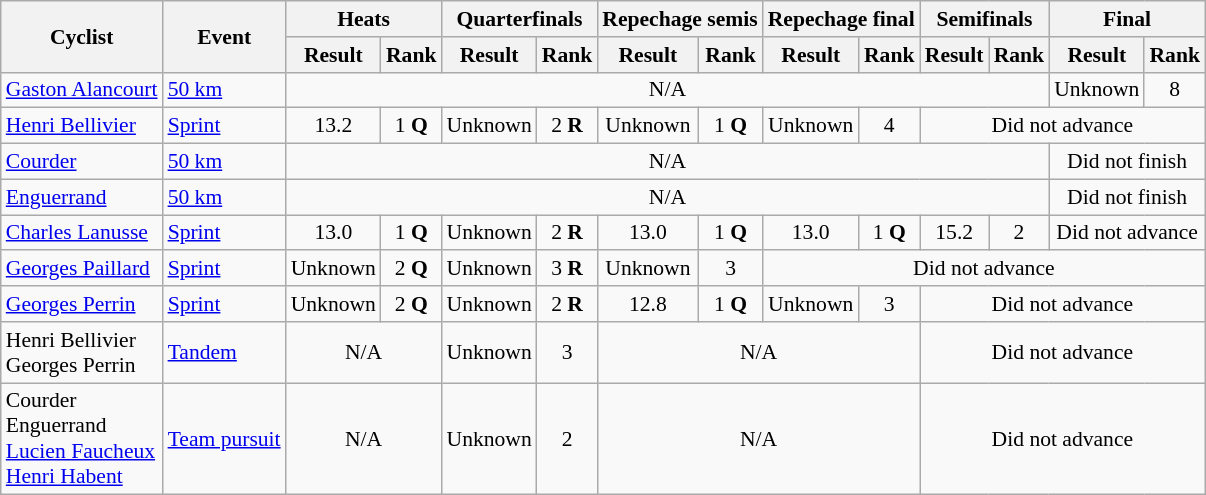<table class=wikitable style="font-size:90%">
<tr>
<th rowspan=2>Cyclist</th>
<th rowspan=2>Event</th>
<th colspan=2>Heats</th>
<th colspan=2>Quarterfinals</th>
<th colspan=2>Repechage semis</th>
<th colspan=2>Repechage final</th>
<th colspan=2>Semifinals</th>
<th colspan=2>Final</th>
</tr>
<tr>
<th>Result</th>
<th>Rank</th>
<th>Result</th>
<th>Rank</th>
<th>Result</th>
<th>Rank</th>
<th>Result</th>
<th>Rank</th>
<th>Result</th>
<th>Rank</th>
<th>Result</th>
<th>Rank</th>
</tr>
<tr>
<td><a href='#'>Gaston Alancourt</a></td>
<td><a href='#'>50 km</a></td>
<td align=center colspan=10>N/A</td>
<td align=center>Unknown</td>
<td align=center>8</td>
</tr>
<tr>
<td><a href='#'>Henri Bellivier</a></td>
<td><a href='#'>Sprint</a></td>
<td align=center>13.2</td>
<td align=center>1 <strong>Q</strong></td>
<td align=center>Unknown</td>
<td align=center>2 <strong>R</strong></td>
<td align=center>Unknown</td>
<td align=center>1 <strong>Q</strong></td>
<td align=center>Unknown</td>
<td align=center>4</td>
<td align=center colspan=4>Did not advance</td>
</tr>
<tr>
<td><a href='#'>Courder</a></td>
<td><a href='#'>50 km</a></td>
<td align=center colspan=10>N/A</td>
<td align=center colspan=2>Did not finish</td>
</tr>
<tr>
<td><a href='#'>Enguerrand</a></td>
<td><a href='#'>50 km</a></td>
<td align=center colspan=10>N/A</td>
<td align=center colspan=2>Did not finish</td>
</tr>
<tr>
<td><a href='#'>Charles Lanusse</a></td>
<td><a href='#'>Sprint</a></td>
<td align=center>13.0</td>
<td align=center>1 <strong>Q</strong></td>
<td align=center>Unknown</td>
<td align=center>2 <strong>R</strong></td>
<td align=center>13.0</td>
<td align=center>1 <strong>Q</strong></td>
<td align=center>13.0</td>
<td align=center>1 <strong>Q</strong></td>
<td align=center>15.2</td>
<td align=center>2</td>
<td align=center colspan=2>Did not advance</td>
</tr>
<tr>
<td><a href='#'>Georges Paillard</a></td>
<td><a href='#'>Sprint</a></td>
<td align=center>Unknown</td>
<td align=center>2 <strong>Q</strong></td>
<td align=center>Unknown</td>
<td align=center>3 <strong>R</strong></td>
<td align=center>Unknown</td>
<td align=center>3</td>
<td align=center colspan=6>Did not advance</td>
</tr>
<tr>
<td><a href='#'>Georges Perrin</a></td>
<td><a href='#'>Sprint</a></td>
<td align=center>Unknown</td>
<td align=center>2 <strong>Q</strong></td>
<td align=center>Unknown</td>
<td align=center>2 <strong>R</strong></td>
<td align=center>12.8</td>
<td align=center>1 <strong>Q</strong></td>
<td align=center>Unknown</td>
<td align=center>3</td>
<td align=center colspan=4>Did not advance</td>
</tr>
<tr>
<td>Henri Bellivier <br> Georges Perrin</td>
<td><a href='#'>Tandem</a></td>
<td align=center colspan=2>N/A</td>
<td align=center>Unknown</td>
<td align=center>3</td>
<td align=center colspan=4>N/A</td>
<td align=center colspan=4>Did not advance</td>
</tr>
<tr>
<td>Courder<br> Enguerrand <br> <a href='#'>Lucien Faucheux</a> <br> <a href='#'>Henri Habent</a></td>
<td><a href='#'>Team pursuit</a></td>
<td align=center colspan=2>N/A</td>
<td align=center>Unknown</td>
<td align=center>2</td>
<td align=center colspan=4>N/A</td>
<td align=center colspan=4>Did not advance</td>
</tr>
</table>
